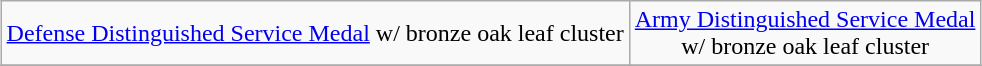<table class="wikitable" style="margin-left: auto; margin-right: auto; text-align: center; margin-bottom: -1px;">
<tr>
<td colspan="3"><a href='#'>Defense Distinguished Service Medal</a> w/ bronze oak leaf cluster</td>
<td colspan="3"><a href='#'>Army Distinguished Service Medal</a><br>w/ bronze oak leaf cluster</td>
</tr>
<tr>
</tr>
</table>
